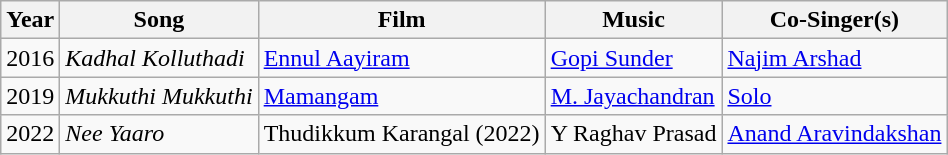<table class = "sortable wikitable">
<tr>
<th>Year</th>
<th>Song</th>
<th>Film</th>
<th>Music</th>
<th>Co-Singer(s)</th>
</tr>
<tr>
<td rowspan="1">2016</td>
<td><em>Kadhal Kolluthadi</em></td>
<td><a href='#'>Ennul Aayiram</a></td>
<td><a href='#'>Gopi Sunder</a></td>
<td><a href='#'>Najim Arshad</a></td>
</tr>
<tr>
<td>2019</td>
<td><em>Mukkuthi Mukkuthi</em></td>
<td><a href='#'>Mamangam</a></td>
<td><a href='#'>M. Jayachandran</a></td>
<td><a href='#'>Solo</a></td>
</tr>
<tr>
<td>2022</td>
<td><em>Nee Yaaro</em></td>
<td>Thudikkum Karangal (2022)</td>
<td>Y Raghav Prasad</td>
<td><a href='#'>Anand Aravindakshan</a></td>
</tr>
</table>
